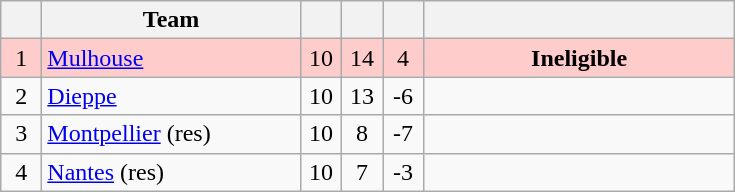<table class="wikitable" style="text-align: center;">
<tr>
<th width=20></th>
<th width=165>Team</th>
<th width=20></th>
<th width=20></th>
<th width=20></th>
<th width=200></th>
</tr>
<tr bgcolor=#ffcccc>
<td>1</td>
<td align="left"><a href='#'>Mulhouse</a></td>
<td>10</td>
<td>14</td>
<td>4</td>
<td><strong>Ineligible</strong></td>
</tr>
<tr>
<td>2</td>
<td align="left"><a href='#'>Dieppe</a></td>
<td>10</td>
<td>13</td>
<td>-6</td>
<td></td>
</tr>
<tr>
<td>3</td>
<td align="left"><a href='#'>Montpellier</a> (res)</td>
<td>10</td>
<td>8</td>
<td>-7</td>
<td></td>
</tr>
<tr>
<td>4</td>
<td align="left"><a href='#'>Nantes</a> (res)</td>
<td>10</td>
<td>7</td>
<td>-3</td>
<td></td>
</tr>
</table>
